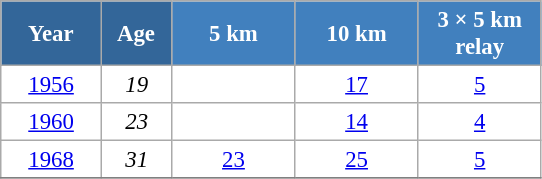<table class="wikitable" style="font-size:95%; text-align:center; border:grey solid 1px; border-collapse:collapse; background:#ffffff;">
<tr>
<th style="background-color:#369; color:white; width:60px;"> Year </th>
<th style="background-color:#369; color:white; width:40px;"> Age </th>
<th style="background-color:#4180be; color:white; width:75px;"> 5 km </th>
<th style="background-color:#4180be; color:white; width:75px;"> 10 km </th>
<th style="background-color:#4180be; color:white; width:75px;"> 3 × 5 km <br> relay </th>
</tr>
<tr>
<td><a href='#'>1956</a></td>
<td><em>19</em></td>
<td></td>
<td><a href='#'>17</a></td>
<td><a href='#'>5</a></td>
</tr>
<tr>
<td><a href='#'>1960</a></td>
<td><em>23</em></td>
<td></td>
<td><a href='#'>14</a></td>
<td><a href='#'>4</a></td>
</tr>
<tr>
<td><a href='#'>1968</a></td>
<td><em>31</em></td>
<td><a href='#'>23</a></td>
<td><a href='#'>25</a></td>
<td><a href='#'>5</a></td>
</tr>
<tr>
</tr>
</table>
